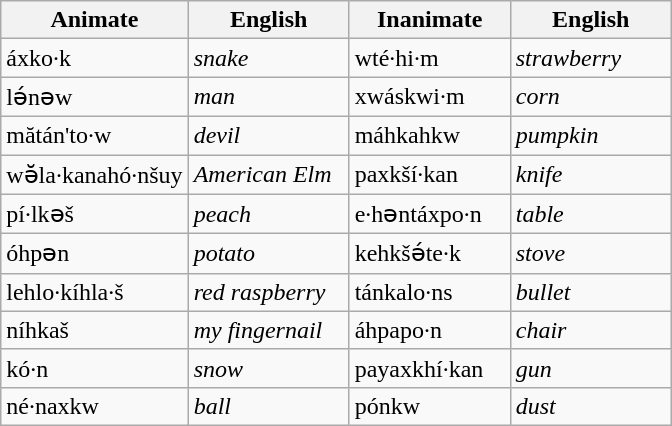<table class="wikitable" align="center">
<tr>
<th width = "100"><strong>Animate</strong></th>
<th width = "100"><strong>English</strong></th>
<th width = "100"><strong>Inanimate</strong></th>
<th width = "100"><strong>English</strong></th>
</tr>
<tr>
<td>áxko·k</td>
<td><em>snake</em></td>
<td>wté·hi·m</td>
<td><em>strawberry</em></td>
</tr>
<tr>
<td>lə́nəw</td>
<td><em>man</em></td>
<td>xwáskwi·m</td>
<td><em>corn</em></td>
</tr>
<tr>
<td>mătán'to·w</td>
<td><em>devil</em></td>
<td>máhkahkw</td>
<td><em>pumpkin</em></td>
</tr>
<tr>
<td>wə̆la·kanahó·nšuy</td>
<td><em>American Elm</em></td>
<td>paxkší·kan</td>
<td><em>knife</em></td>
</tr>
<tr>
<td>pí·lkəš</td>
<td><em>peach</em></td>
<td>e·həntáxpo·n</td>
<td><em>table</em></td>
</tr>
<tr>
<td>óhpən</td>
<td><em>potato</em></td>
<td>kehkšə́te·k</td>
<td><em>stove</em></td>
</tr>
<tr>
<td>lehlo·kíhla·š</td>
<td><em>red raspberry</em></td>
<td>tánkalo·ns</td>
<td><em>bullet</em></td>
</tr>
<tr>
<td>níhkaš</td>
<td><em>my fingernail</em></td>
<td>áhpapo·n</td>
<td><em>chair</em></td>
</tr>
<tr>
<td>kó·n</td>
<td><em>snow</em></td>
<td>payaxkhí·kan</td>
<td><em>gun</em></td>
</tr>
<tr>
<td>né·naxkw</td>
<td><em>ball</em></td>
<td>pónkw</td>
<td><em>dust</em></td>
</tr>
</table>
